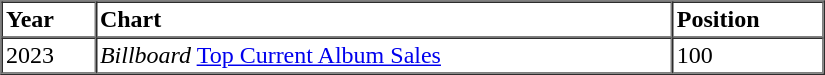<table border="1" cellspacing="0" cellpadding="2" style="width:550px;">
<tr>
<th align="left">Year</th>
<th align="left">Chart</th>
<th align="left">Position</th>
</tr>
<tr>
<td align="left">2023</td>
<td align="left"><em>Billboard</em> <a href='#'>Top Current Album Sales</a></td>
<td align="left">100</td>
</tr>
</table>
